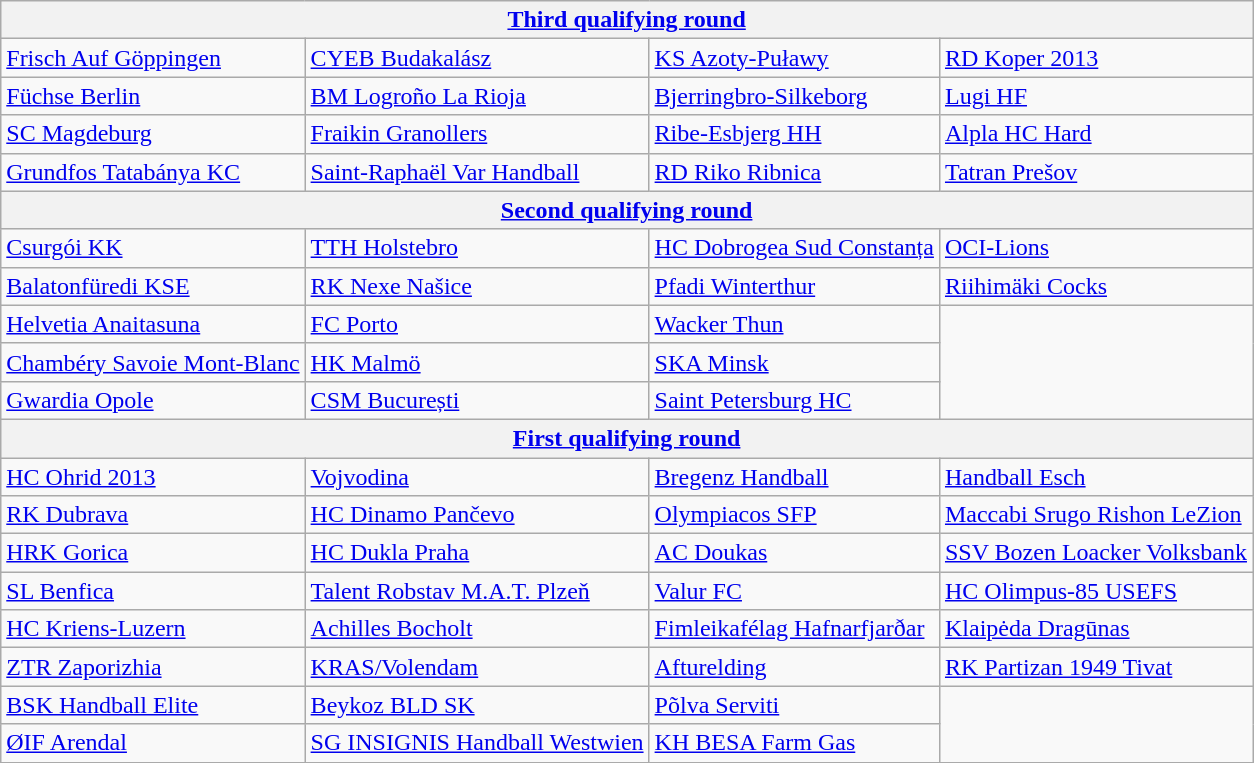<table class="wikitable">
<tr>
<th colspan=4><a href='#'>Third qualifying round</a></th>
</tr>
<tr>
<td> <a href='#'>Frisch Auf Göppingen</a> </td>
<td> <a href='#'>CYEB Budakalász</a> </td>
<td> <a href='#'>KS Azoty-Puławy</a> </td>
<td> <a href='#'>RD Koper 2013</a> </td>
</tr>
<tr>
<td> <a href='#'>Füchse Berlin</a> </td>
<td> <a href='#'>BM Logroño La Rioja</a> </td>
<td> <a href='#'>Bjerringbro-Silkeborg</a> </td>
<td> <a href='#'>Lugi HF</a> </td>
</tr>
<tr>
<td> <a href='#'>SC Magdeburg</a> </td>
<td> <a href='#'>Fraikin Granollers</a> </td>
<td> <a href='#'>Ribe-Esbjerg HH</a> </td>
<td> <a href='#'>Alpla HC Hard</a> </td>
</tr>
<tr>
<td> <a href='#'>Grundfos Tatabánya KC</a> </td>
<td> <a href='#'>Saint-Raphaël Var Handball</a> </td>
<td> <a href='#'>RD Riko Ribnica</a> </td>
<td> <a href='#'>Tatran Prešov</a> </td>
</tr>
<tr>
<th colspan=4><a href='#'>Second qualifying round</a></th>
</tr>
<tr>
<td> <a href='#'>Csurgói KK</a> </td>
<td> <a href='#'>TTH Holstebro</a> </td>
<td> <a href='#'>HC Dobrogea Sud Constanța</a> </td>
<td> <a href='#'>OCI-Lions</a> </td>
</tr>
<tr>
<td> <a href='#'>Balatonfüredi KSE</a> </td>
<td> <a href='#'>RK Nexe Našice</a> </td>
<td> <a href='#'>Pfadi Winterthur</a> </td>
<td> <a href='#'>Riihimäki Cocks</a> </td>
</tr>
<tr>
<td> <a href='#'>Helvetia Anaitasuna</a> </td>
<td> <a href='#'>FC Porto</a> </td>
<td> <a href='#'>Wacker Thun</a> </td>
<td rowspan=3> </td>
</tr>
<tr>
<td> <a href='#'>Chambéry Savoie Mont-Blanc</a> </td>
<td> <a href='#'>HK Malmö</a> </td>
<td> <a href='#'>SKA Minsk</a> </td>
</tr>
<tr>
<td> <a href='#'>Gwardia Opole</a> </td>
<td> <a href='#'>CSM București</a> </td>
<td> <a href='#'>Saint Petersburg HC</a> </td>
</tr>
<tr>
<th colspan=4><a href='#'>First qualifying round</a></th>
</tr>
<tr>
<td> <a href='#'>HC Ohrid 2013</a> </td>
<td> <a href='#'>Vojvodina</a> </td>
<td> <a href='#'>Bregenz Handball</a> </td>
<td> <a href='#'>Handball Esch</a> </td>
</tr>
<tr>
<td> <a href='#'>RK Dubrava</a> </td>
<td> <a href='#'>HC Dinamo Pančevo</a> </td>
<td> <a href='#'>Olympiacos SFP</a> </td>
<td> <a href='#'>Maccabi Srugo Rishon LeZion</a> </td>
</tr>
<tr>
<td> <a href='#'>HRK Gorica</a> </td>
<td> <a href='#'>HC Dukla Praha</a> </td>
<td> <a href='#'>AC Doukas</a> </td>
<td> <a href='#'>SSV Bozen Loacker Volksbank</a> </td>
</tr>
<tr>
<td> <a href='#'>SL Benfica</a> </td>
<td> <a href='#'>Talent Robstav M.A.T. Plzeň</a> </td>
<td> <a href='#'>Valur FC</a> </td>
<td> <a href='#'>HC Olimpus-85 USEFS</a> </td>
</tr>
<tr>
<td> <a href='#'>HC Kriens-Luzern</a> </td>
<td> <a href='#'>Achilles Bocholt</a> </td>
<td> <a href='#'>Fimleikafélag Hafnarfjarðar</a> </td>
<td> <a href='#'>Klaipėda Dragūnas</a> </td>
</tr>
<tr>
<td> <a href='#'>ZTR Zaporizhia</a> </td>
<td> <a href='#'>KRAS/Volendam</a> </td>
<td> <a href='#'>Afturelding</a> </td>
<td> <a href='#'>RK Partizan 1949 Tivat</a> </td>
</tr>
<tr>
<td> <a href='#'>BSK Handball Elite</a> </td>
<td> <a href='#'>Beykoz BLD SK</a> </td>
<td> <a href='#'>Põlva Serviti</a> </td>
<td rowspan=2> </td>
</tr>
<tr>
<td> <a href='#'>ØIF Arendal</a> </td>
<td> <a href='#'>SG INSIGNIS Handball Westwien</a> </td>
<td> <a href='#'>KH BESA Farm Gas</a> </td>
</tr>
<tr>
</tr>
</table>
